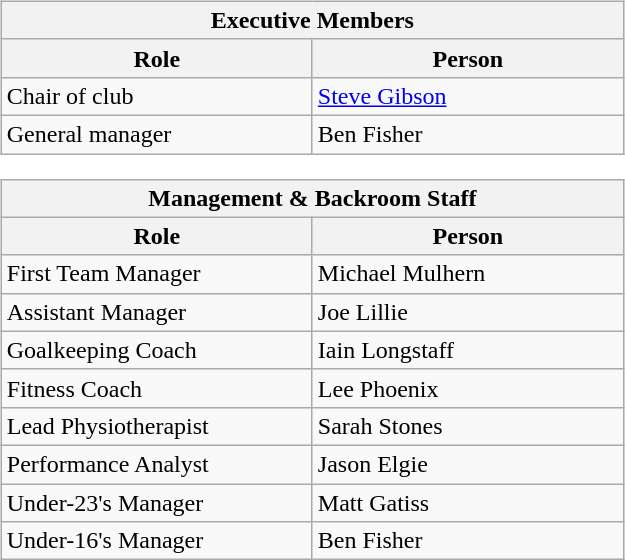<table>
<tr>
<td valign="top"><br><table class="wikitable" style="text-align:left;">
<tr>
<th colspan=2>Executive Members</th>
</tr>
<tr>
<th style="width:200px;">Role</th>
<th style="width:200px;">Person</th>
</tr>
<tr>
<td>Chair of club</td>
<td> <a href='#'>Steve Gibson</a></td>
</tr>
<tr>
<td>General manager</td>
<td> Ben Fisher</td>
</tr>
</table>
<table class="wikitable" style="text-align:left;">
<tr>
<th colspan=2>Management & Backroom Staff</th>
</tr>
<tr>
<th style="width:200px;">Role</th>
<th style="width:200px;">Person</th>
</tr>
<tr>
<td>First Team Manager</td>
<td> Michael Mulhern</td>
</tr>
<tr>
<td>Assistant Manager</td>
<td> Joe Lillie</td>
</tr>
<tr>
<td>Goalkeeping Coach</td>
<td> Iain Longstaff</td>
</tr>
<tr>
<td>Fitness Coach</td>
<td> Lee Phoenix</td>
</tr>
<tr>
<td>Lead Physiotherapist</td>
<td> Sarah Stones</td>
</tr>
<tr>
<td>Performance Analyst</td>
<td> Jason Elgie</td>
</tr>
<tr>
<td>Under-23's Manager</td>
<td> Matt Gatiss</td>
</tr>
<tr>
<td>Under-16's Manager</td>
<td> Ben Fisher</td>
</tr>
</table>
</td>
</tr>
</table>
